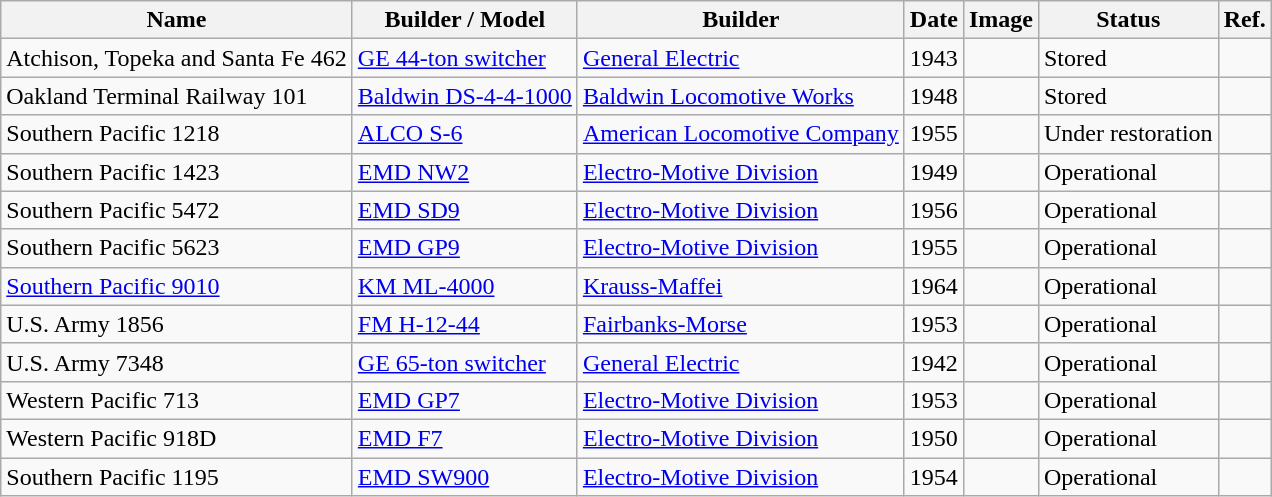<table class="wikitable">
<tr>
<th>Name</th>
<th>Builder / Model</th>
<th>Builder</th>
<th>Date</th>
<th>Image</th>
<th>Status</th>
<th>Ref.</th>
</tr>
<tr>
<td>Atchison, Topeka and Santa Fe 462</td>
<td><a href='#'>GE 44-ton switcher</a></td>
<td><a href='#'>General Electric</a></td>
<td>1943</td>
<td></td>
<td>Stored</td>
<td></td>
</tr>
<tr>
<td>Oakland Terminal Railway 101</td>
<td><a href='#'>Baldwin DS-4-4-1000</a></td>
<td><a href='#'>Baldwin Locomotive Works</a></td>
<td>1948</td>
<td></td>
<td>Stored</td>
<td></td>
</tr>
<tr>
<td>Southern Pacific 1218</td>
<td><a href='#'>ALCO S-6</a></td>
<td><a href='#'>American Locomotive Company</a></td>
<td>1955</td>
<td></td>
<td>Under restoration</td>
<td></td>
</tr>
<tr>
<td>Southern Pacific 1423</td>
<td><a href='#'>EMD NW2</a></td>
<td><a href='#'>Electro-Motive Division</a></td>
<td>1949</td>
<td></td>
<td>Operational</td>
<td></td>
</tr>
<tr>
<td>Southern Pacific 5472</td>
<td><a href='#'>EMD SD9</a></td>
<td><a href='#'>Electro-Motive Division</a></td>
<td>1956</td>
<td></td>
<td>Operational</td>
<td></td>
</tr>
<tr>
<td>Southern Pacific 5623</td>
<td><a href='#'>EMD GP9</a></td>
<td><a href='#'>Electro-Motive Division</a></td>
<td>1955</td>
<td></td>
<td>Operational</td>
<td></td>
</tr>
<tr>
<td><a href='#'>Southern Pacific 9010</a></td>
<td><a href='#'>KM ML-4000</a></td>
<td><a href='#'>Krauss-Maffei</a></td>
<td>1964</td>
<td></td>
<td>Operational</td>
<td></td>
</tr>
<tr>
<td>U.S. Army 1856</td>
<td><a href='#'>FM H-12-44</a></td>
<td><a href='#'>Fairbanks-Morse</a></td>
<td>1953</td>
<td></td>
<td>Operational</td>
<td></td>
</tr>
<tr>
<td>U.S. Army 7348</td>
<td><a href='#'>GE 65-ton switcher</a></td>
<td><a href='#'>General Electric</a></td>
<td>1942</td>
<td></td>
<td>Operational</td>
<td></td>
</tr>
<tr>
<td>Western Pacific 713</td>
<td><a href='#'>EMD GP7</a></td>
<td><a href='#'>Electro-Motive Division</a></td>
<td>1953</td>
<td></td>
<td>Operational</td>
<td></td>
</tr>
<tr>
<td>Western Pacific 918D</td>
<td><a href='#'>EMD F7</a></td>
<td><a href='#'>Electro-Motive Division</a></td>
<td>1950</td>
<td></td>
<td>Operational</td>
<td></td>
</tr>
<tr>
<td>Southern Pacific 1195</td>
<td><a href='#'>EMD SW900</a></td>
<td><a href='#'>Electro-Motive Division</a></td>
<td>1954</td>
<td></td>
<td>Operational</td>
<td></td>
</tr>
</table>
